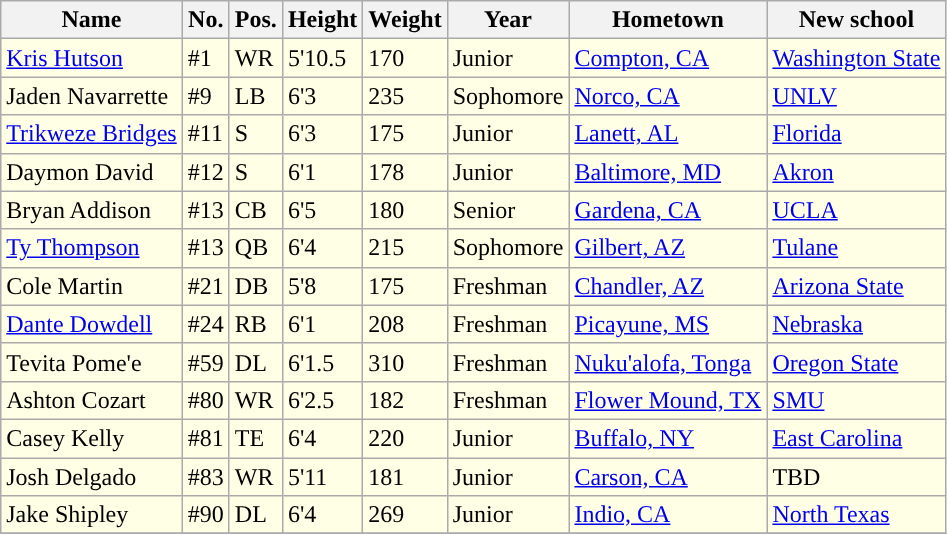<table class="wikitable sortable mw-collapsible mw-collapsed">
<tr>
<th>Name</th>
<th>No.</th>
<th>Pos.</th>
<th>Height</th>
<th>Weight</th>
<th>Year</th>
<th>Hometown</th>
<th class="unsortable">New school</th>
</tr>
<tr style="background:#FFFFE6;">
<td><a href='#'>Kris Hutson</a></td>
<td>#1</td>
<td>WR</td>
<td>5'10.5</td>
<td>170</td>
<td>Junior</td>
<td><a href='#'>Compton, CA</a></td>
<td><a href='#'>Washington State</a></td>
</tr>
<tr style="background:#FFFFE6;">
<td>Jaden Navarrette</td>
<td>#9</td>
<td>LB</td>
<td>6'3</td>
<td>235</td>
<td> Sophomore</td>
<td><a href='#'>Norco, CA</a></td>
<td><a href='#'>UNLV</a></td>
</tr>
<tr style="background:#FFFFE6;">
<td><a href='#'>Trikweze Bridges</a></td>
<td>#11</td>
<td>S</td>
<td>6'3</td>
<td>175</td>
<td>Junior</td>
<td><a href='#'>Lanett, AL</a></td>
<td><a href='#'>Florida</a></td>
</tr>
<tr style="background:#FFFFE6;">
<td>Daymon David</td>
<td>#12</td>
<td>S</td>
<td>6'1</td>
<td>178</td>
<td>Junior</td>
<td><a href='#'>Baltimore, MD</a></td>
<td><a href='#'>Akron</a></td>
</tr>
<tr style="background:#FFFFE6;">
<td>Bryan Addison</td>
<td>#13</td>
<td>CB</td>
<td>6'5</td>
<td>180</td>
<td>Senior</td>
<td><a href='#'>Gardena, CA</a></td>
<td><a href='#'>UCLA</a></td>
</tr>
<tr style="background:#FFFFE6;">
<td><a href='#'>Ty Thompson</a></td>
<td>#13</td>
<td>QB</td>
<td>6'4</td>
<td>215</td>
<td> Sophomore</td>
<td><a href='#'>Gilbert, AZ</a></td>
<td><a href='#'>Tulane</a></td>
</tr>
<tr style="background:#FFFFE6;">
<td>Cole Martin</td>
<td>#21</td>
<td>DB</td>
<td>5'8</td>
<td>175</td>
<td>Freshman</td>
<td><a href='#'>Chandler, AZ</a></td>
<td><a href='#'>Arizona State</a></td>
</tr>
<tr style="background:#FFFFE6;">
<td><a href='#'>Dante Dowdell</a></td>
<td>#24</td>
<td>RB</td>
<td>6'1</td>
<td>208</td>
<td>Freshman</td>
<td><a href='#'>Picayune, MS</a></td>
<td><a href='#'>Nebraska</a></td>
</tr>
<tr style="background:#FFFFE6;">
<td>Tevita Pome'e</td>
<td>#59</td>
<td>DL</td>
<td>6'1.5</td>
<td>310</td>
<td>Freshman</td>
<td><a href='#'>Nuku'alofa, Tonga</a></td>
<td><a href='#'>Oregon State</a></td>
</tr>
<tr style="background:#FFFFE6;">
<td>Ashton Cozart</td>
<td>#80</td>
<td>WR</td>
<td>6'2.5</td>
<td>182</td>
<td>Freshman</td>
<td><a href='#'>Flower Mound, TX</a></td>
<td><a href='#'>SMU</a></td>
</tr>
<tr style="background:#FFFFE6;">
<td>Casey Kelly</td>
<td>#81</td>
<td>TE</td>
<td>6'4</td>
<td>220</td>
<td> Junior</td>
<td><a href='#'>Buffalo, NY</a></td>
<td><a href='#'>East Carolina</a></td>
</tr>
<tr style="background:#FFFFE6;">
<td>Josh Delgado</td>
<td>#83</td>
<td>WR</td>
<td>5'11</td>
<td>181</td>
<td> Junior</td>
<td><a href='#'>Carson, CA</a></td>
<td>TBD</td>
</tr>
<tr style="background:#FFFFE6;">
<td>Jake Shipley</td>
<td>#90</td>
<td>DL</td>
<td>6'4</td>
<td>269</td>
<td>Junior</td>
<td><a href='#'>Indio, CA</a></td>
<td><a href='#'>North Texas</a></td>
</tr>
<tr style="background:#FFFFE6;">
</tr>
</table>
